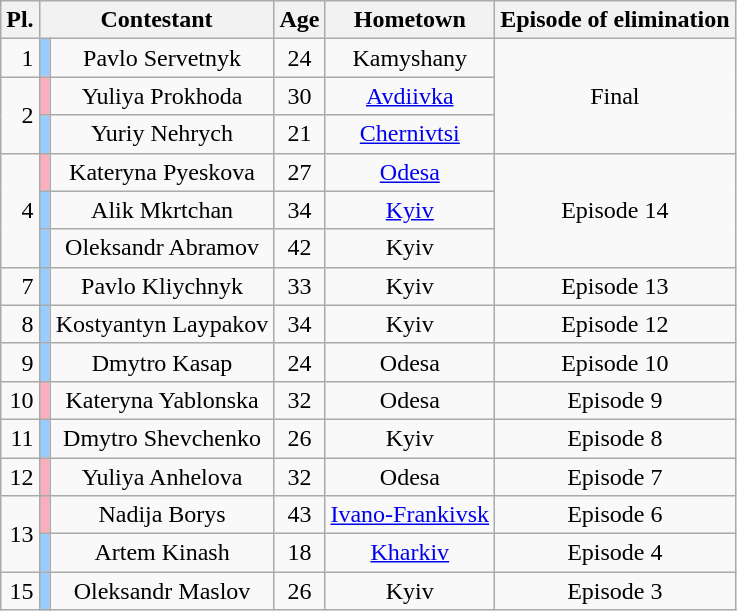<table class="wikitable" style="text-align:center" style="width:70%;">
<tr>
<th>Pl.</th>
<th colspan="2">Contestant</th>
<th>Age</th>
<th>Hometown</th>
<th>Episode of elimination</th>
</tr>
<tr>
<td align="right">1</td>
<td style="background:#9cf;"></td>
<td>Pavlo Servetnyk</td>
<td>24</td>
<td>Kamyshany</td>
<td rowspan="3">Final</td>
</tr>
<tr>
<td align="right" rowspan="2">2</td>
<td style="background:#faafbe"></td>
<td>Yuliya Prokhoda</td>
<td>30</td>
<td><a href='#'>Avdiivka</a></td>
</tr>
<tr>
<td style="background:#9cf;"></td>
<td>Yuriy Nehrych</td>
<td>21</td>
<td><a href='#'>Chernivtsi</a></td>
</tr>
<tr>
<td align="right" rowspan="3">4</td>
<td style="background:#faafbe"></td>
<td>Kateryna Pyeskova</td>
<td>27</td>
<td><a href='#'>Odesa</a></td>
<td rowspan="3">Episode 14</td>
</tr>
<tr>
<td style="background:#9cf;"></td>
<td>Alik Mkrtchan</td>
<td>34</td>
<td><a href='#'>Kyiv</a></td>
</tr>
<tr>
<td style="background:#9cf;"></td>
<td>Oleksandr Abramov</td>
<td>42</td>
<td>Kyiv</td>
</tr>
<tr>
<td align="right">7</td>
<td style="background:#9cf;"></td>
<td>Pavlo Kliychnyk</td>
<td>33</td>
<td>Kyiv</td>
<td>Episode 13</td>
</tr>
<tr>
<td align="right">8</td>
<td style="background:#9cf;"></td>
<td>Kostyantyn Laypakov</td>
<td>34</td>
<td>Kyiv</td>
<td>Episode 12</td>
</tr>
<tr>
<td align="right">9</td>
<td style="background:#9cf;"></td>
<td>Dmytro Kasap</td>
<td>24</td>
<td>Odesa</td>
<td>Episode 10</td>
</tr>
<tr>
<td align="right">10</td>
<td style="background:#faafbe"></td>
<td>Kateryna Yablonska</td>
<td>32</td>
<td>Odesa</td>
<td>Episode 9</td>
</tr>
<tr>
<td align="right">11</td>
<td style="background:#9cf;"></td>
<td>Dmytro Shevchenko</td>
<td>26</td>
<td>Kyiv</td>
<td>Episode 8</td>
</tr>
<tr>
<td align="right">12</td>
<td style="background:#faafbe"></td>
<td>Yuliya Anhelova</td>
<td>32</td>
<td>Odesa</td>
<td>Episode 7</td>
</tr>
<tr>
<td rowspan="2" align="right">13</td>
<td style="background:#faafbe"></td>
<td>Nadija Borys</td>
<td>43</td>
<td><a href='#'>Ivano-Frankivsk</a></td>
<td>Episode 6</td>
</tr>
<tr>
<td style="background:#9cf;"></td>
<td>Artem Kinash</td>
<td>18</td>
<td><a href='#'>Kharkiv</a></td>
<td>Episode 4</td>
</tr>
<tr>
<td align="right">15</td>
<td style="background:#9cf;"></td>
<td>Oleksandr Maslov</td>
<td>26</td>
<td>Kyiv</td>
<td>Episode 3</td>
</tr>
</table>
